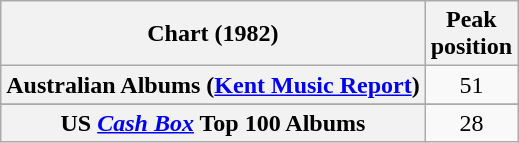<table class="wikitable sortable plainrowheaders" style="text-align:center;">
<tr>
<th scope="col">Chart (1982)</th>
<th scope="col">Peak<br>position</th>
</tr>
<tr>
<th scope="row">Australian Albums (<a href='#'>Kent Music Report</a>)</th>
<td>51</td>
</tr>
<tr>
</tr>
<tr>
</tr>
<tr>
</tr>
<tr>
</tr>
<tr>
</tr>
<tr>
</tr>
<tr>
<th scope="row">US <em><a href='#'>Cash Box</a></em> Top 100 Albums</th>
<td align="center">28</td>
</tr>
</table>
